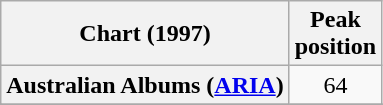<table class="wikitable sortable plainrowheaders" style="text-align:center">
<tr>
<th scope="col">Chart (1997)</th>
<th scope="col">Peak<br>position</th>
</tr>
<tr>
<th scope="row">Australian Albums (<a href='#'>ARIA</a>)</th>
<td>64</td>
</tr>
<tr>
</tr>
<tr>
</tr>
<tr>
</tr>
<tr>
</tr>
<tr>
</tr>
<tr>
</tr>
<tr>
</tr>
<tr>
</tr>
<tr>
</tr>
<tr>
</tr>
</table>
